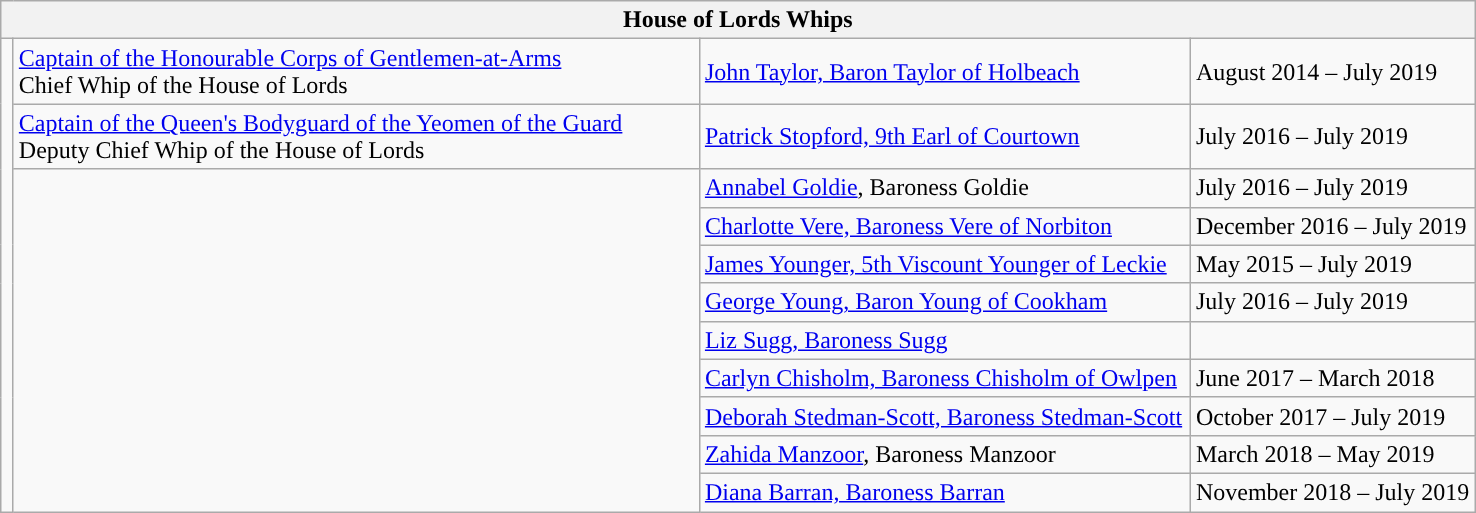<table class="wikitable">
<tr>
<th colspan="4">House of Lords Whips</th>
</tr>
<tr>
<td rowspan="14" style="width: 1px; background: "></td>
<td style="width: 450px;"><a href='#'>Captain of the Honourable Corps of Gentlemen-at-Arms</a><br>Chief Whip of the House of Lords</td>
<td style="width: 320px;"><a href='#'>John Taylor, Baron Taylor of Holbeach</a></td>
<td>August 2014 – July 2019</td>
</tr>
<tr>
<td><a href='#'>Captain of the Queen's Bodyguard of the Yeomen of the Guard</a><br>Deputy Chief Whip of the House of Lords</td>
<td><a href='#'>Patrick Stopford, 9th Earl of Courtown</a></td>
<td>July 2016 – July 2019</td>
</tr>
<tr>
<td rowspan="9"></td>
<td><a href='#'>Annabel Goldie</a>, Baroness Goldie</td>
<td>July 2016 – July 2019</td>
</tr>
<tr>
<td><a href='#'>Charlotte Vere, Baroness Vere of Norbiton</a></td>
<td>December 2016 – July 2019</td>
</tr>
<tr>
<td><a href='#'>James Younger, 5th Viscount Younger of Leckie</a></td>
<td>May 2015 – July 2019</td>
</tr>
<tr>
<td><a href='#'>George Young, Baron Young of Cookham</a></td>
<td>July 2016 – July 2019</td>
</tr>
<tr>
<td><a href='#'>Liz Sugg, Baroness Sugg</a></td>
<td></td>
</tr>
<tr>
<td><a href='#'>Carlyn Chisholm, Baroness Chisholm of Owlpen</a></td>
<td>June 2017 – March 2018</td>
</tr>
<tr>
<td><a href='#'>Deborah Stedman-Scott, Baroness Stedman-Scott</a> <br></td>
<td>October 2017 – July 2019</td>
</tr>
<tr>
<td><a href='#'>Zahida Manzoor</a>, Baroness Manzoor<br></td>
<td>March 2018 – May 2019</td>
</tr>
<tr>
<td><a href='#'>Diana Barran, Baroness Barran</a><br></td>
<td>November 2018 – July 2019</td>
</tr>
</table>
